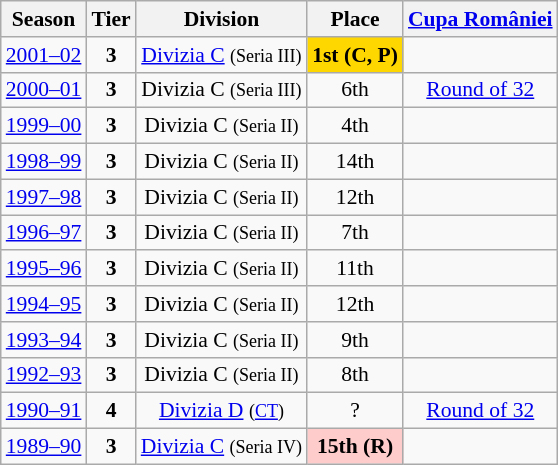<table class="wikitable" style="text-align:center; font-size:90%">
<tr>
<th>Season</th>
<th>Tier</th>
<th>Division</th>
<th>Place</th>
<th><a href='#'>Cupa României</a></th>
</tr>
<tr>
<td><a href='#'>2001–02</a></td>
<td><strong>3</strong></td>
<td><a href='#'>Divizia C</a> <small>(Seria III)</small></td>
<td align=center bgcolor=gold><strong>1st (C, P)</strong></td>
<td></td>
</tr>
<tr>
<td><a href='#'>2000–01</a></td>
<td><strong>3</strong></td>
<td>Divizia C <small>(Seria III)</small></td>
<td>6th</td>
<td><a href='#'>Round of 32</a></td>
</tr>
<tr>
<td><a href='#'>1999–00</a></td>
<td><strong>3</strong></td>
<td>Divizia C <small>(Seria II)</small></td>
<td>4th</td>
<td></td>
</tr>
<tr>
<td><a href='#'>1998–99</a></td>
<td><strong>3</strong></td>
<td>Divizia C <small>(Seria II)</small></td>
<td>14th</td>
<td></td>
</tr>
<tr>
<td><a href='#'>1997–98</a></td>
<td><strong>3</strong></td>
<td>Divizia C <small>(Seria II)</small></td>
<td>12th</td>
<td></td>
</tr>
<tr>
<td><a href='#'>1996–97</a></td>
<td><strong>3</strong></td>
<td>Divizia C <small>(Seria II)</small></td>
<td>7th</td>
<td></td>
</tr>
<tr>
<td><a href='#'>1995–96</a></td>
<td><strong>3</strong></td>
<td>Divizia C <small>(Seria II)</small></td>
<td>11th</td>
<td></td>
</tr>
<tr>
<td><a href='#'>1994–95</a></td>
<td><strong>3</strong></td>
<td>Divizia C <small>(Seria II)</small></td>
<td>12th</td>
<td></td>
</tr>
<tr>
<td><a href='#'>1993–94</a></td>
<td><strong>3</strong></td>
<td>Divizia C <small>(Seria II)</small></td>
<td>9th</td>
<td></td>
</tr>
<tr>
<td><a href='#'>1992–93</a></td>
<td><strong>3</strong></td>
<td>Divizia C <small>(Seria II)</small></td>
<td>8th</td>
<td></td>
</tr>
<tr>
<td><a href='#'>1990–91</a></td>
<td><strong>4</strong></td>
<td><a href='#'>Divizia D</a> <small>(<a href='#'>CT</a>)</small></td>
<td>?</td>
<td><a href='#'>Round of 32</a></td>
</tr>
<tr>
<td><a href='#'>1989–90</a></td>
<td><strong>3</strong></td>
<td><a href='#'>Divizia C</a> <small>(Seria IV)</small></td>
<td align=center bgcolor=#FFCCCC><strong>15th (R)</strong></td>
<td></td>
</tr>
</table>
